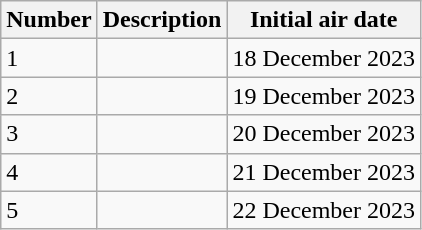<table class="wikitable">
<tr>
<th>Number</th>
<th>Description</th>
<th>Initial air date</th>
</tr>
<tr>
<td>1</td>
<td></td>
<td>18 December 2023</td>
</tr>
<tr>
<td>2</td>
<td></td>
<td>19 December 2023</td>
</tr>
<tr>
<td>3</td>
<td></td>
<td>20 December 2023</td>
</tr>
<tr>
<td>4</td>
<td></td>
<td>21 December 2023</td>
</tr>
<tr>
<td>5</td>
<td></td>
<td>22 December 2023</td>
</tr>
</table>
